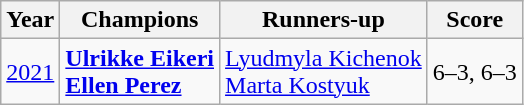<table class="wikitable">
<tr>
<th>Year</th>
<th>Champions</th>
<th>Runners-up</th>
<th>Score</th>
</tr>
<tr>
<td><a href='#'>2021</a></td>
<td> <strong><a href='#'>Ulrikke Eikeri</a></strong> <br>  <strong><a href='#'>Ellen Perez</a></strong></td>
<td> <a href='#'>Lyudmyla Kichenok</a> <br>  <a href='#'>Marta Kostyuk</a></td>
<td>6–3, 6–3</td>
</tr>
</table>
